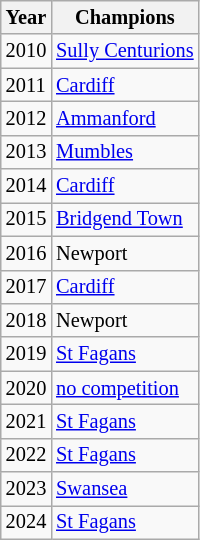<table class="wikitable" style="font-size:85%">
<tr>
<th>Year</th>
<th>Champions</th>
</tr>
<tr>
<td>2010</td>
<td><a href='#'>Sully Centurions</a></td>
</tr>
<tr>
<td>2011</td>
<td><a href='#'>Cardiff</a></td>
</tr>
<tr>
<td>2012</td>
<td><a href='#'>Ammanford</a></td>
</tr>
<tr>
<td>2013</td>
<td><a href='#'>Mumbles</a></td>
</tr>
<tr>
<td>2014</td>
<td><a href='#'>Cardiff</a></td>
</tr>
<tr>
<td>2015</td>
<td><a href='#'>Bridgend Town</a></td>
</tr>
<tr>
<td>2016</td>
<td>Newport</td>
</tr>
<tr>
<td>2017</td>
<td><a href='#'>Cardiff</a></td>
</tr>
<tr>
<td>2018</td>
<td>Newport</td>
</tr>
<tr>
<td>2019</td>
<td><a href='#'>St Fagans</a></td>
</tr>
<tr>
<td>2020</td>
<td><a href='#'>no competition</a></td>
</tr>
<tr>
<td>2021</td>
<td><a href='#'>St Fagans</a></td>
</tr>
<tr>
<td>2022</td>
<td><a href='#'>St Fagans</a></td>
</tr>
<tr>
<td>2023</td>
<td><a href='#'>Swansea</a></td>
</tr>
<tr>
<td>2024</td>
<td><a href='#'>St Fagans</a></td>
</tr>
</table>
